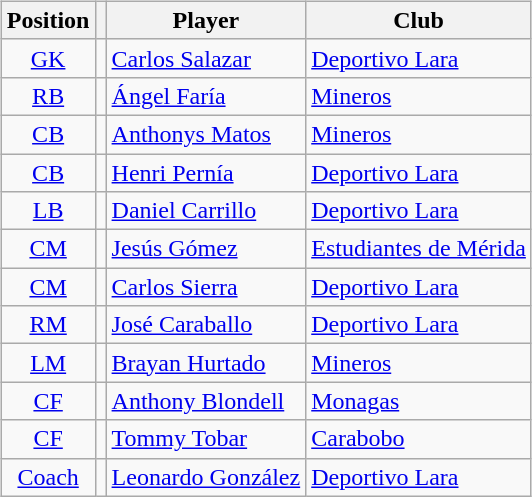<table style="width:100%;">
<tr>
<td width="50%"><br><table class="sortable wikitable" style="text-align: center;">
<tr>
<th>Position</th>
<th></th>
<th>Player</th>
<th>Club</th>
</tr>
<tr>
<td><a href='#'>GK</a></td>
<td></td>
<td align=left><a href='#'>Carlos Salazar</a></td>
<td align=left><a href='#'>Deportivo Lara</a></td>
</tr>
<tr>
<td><a href='#'>RB</a></td>
<td></td>
<td align=left><a href='#'>Ángel Faría</a></td>
<td align=left><a href='#'>Mineros</a></td>
</tr>
<tr>
<td><a href='#'>CB</a></td>
<td></td>
<td align=left><a href='#'>Anthonys Matos</a></td>
<td align=left><a href='#'>Mineros</a></td>
</tr>
<tr>
<td><a href='#'>CB</a></td>
<td></td>
<td align=left><a href='#'>Henri Pernía</a></td>
<td align=left><a href='#'>Deportivo Lara</a></td>
</tr>
<tr>
<td><a href='#'>LB</a></td>
<td></td>
<td align=left><a href='#'>Daniel Carrillo</a></td>
<td align=left><a href='#'>Deportivo Lara</a></td>
</tr>
<tr>
<td><a href='#'>CM</a></td>
<td></td>
<td align=left><a href='#'>Jesús Gómez</a></td>
<td align=left><a href='#'>Estudiantes de Mérida</a></td>
</tr>
<tr>
<td><a href='#'>CM</a></td>
<td></td>
<td align=left><a href='#'>Carlos Sierra</a></td>
<td align=left><a href='#'>Deportivo Lara</a></td>
</tr>
<tr>
<td><a href='#'>RM</a></td>
<td></td>
<td align=left><a href='#'>José Caraballo</a></td>
<td align=left><a href='#'>Deportivo Lara</a></td>
</tr>
<tr>
<td><a href='#'>LM</a></td>
<td></td>
<td align=left><a href='#'>Brayan Hurtado</a></td>
<td align=left><a href='#'>Mineros</a></td>
</tr>
<tr>
<td><a href='#'>CF</a></td>
<td></td>
<td align=left><a href='#'>Anthony Blondell</a></td>
<td align=left><a href='#'>Monagas</a></td>
</tr>
<tr>
<td><a href='#'>CF</a></td>
<td></td>
<td align=left><a href='#'>Tommy Tobar</a></td>
<td align=left><a href='#'>Carabobo</a></td>
</tr>
<tr>
<td><a href='#'>Coach</a></td>
<td></td>
<td align=left><a href='#'>Leonardo González</a></td>
<td align=left><a href='#'>Deportivo Lara</a></td>
</tr>
</table>
</td>
<td width="50%"><br><div>












</div></td>
</tr>
</table>
